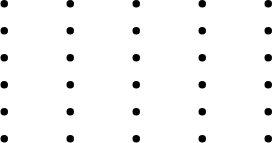<table>
<tr style="vertical-align:top">
<td><br><ul><li></li><li></li><li></li><li></li><li></li><li></li></ul></td>
<td valign=top><br><ul><li></li><li></li><li></li><li></li><li></li><li></li></ul></td>
<td valign=top><br><ul><li></li><li></li><li></li><li></li><li></li><li></li></ul></td>
<td valign=top><br><ul><li></li><li></li><li></li><li></li><li></li><li></li></ul></td>
<td valign=top><br><ul><li></li><li></li><li></li><li></li><li></li><li></li></ul></td>
</tr>
</table>
